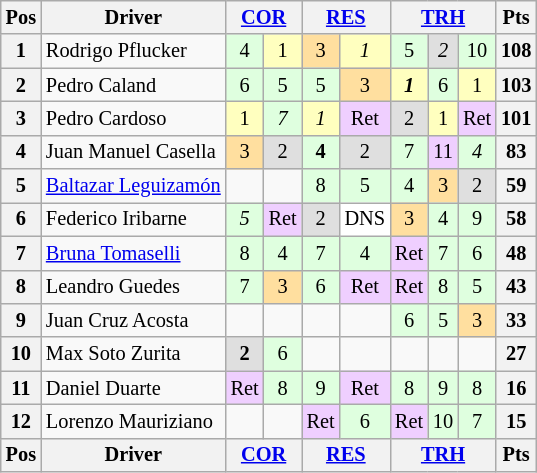<table class="wikitable" style="font-size: 85%; text-align:center">
<tr valign="top">
<th valign="middle">Pos</th>
<th valign="middle">Driver</th>
<th colspan=2><a href='#'>COR</a><br></th>
<th colspan=2><a href='#'>RES</a><br></th>
<th colspan=3><a href='#'>TRH</a><br></th>
<th valign="middle">Pts</th>
</tr>
<tr>
<th>1</th>
<td align=left> Rodrigo Pflucker</td>
<td style="background:#dfffdf;">4</td>
<td style="background:#ffffbf;">1</td>
<td style="background:#ffdf9f;">3</td>
<td style="background:#ffffbf;"><em>1</em></td>
<td style="background:#dfffdf;">5</td>
<td style="background:#dfdfdf;"><em>2</em></td>
<td style="background:#dfffdf;">10</td>
<th>108</th>
</tr>
<tr>
<th>2</th>
<td align=left> Pedro Caland</td>
<td style="background:#dfffdf;">6</td>
<td style="background:#dfffdf;">5</td>
<td style="background:#dfffdf;">5</td>
<td style="background:#ffdf9f;">3</td>
<td style="background:#ffffbf;"><strong><em>1</em></strong></td>
<td style="background:#dfffdf;">6</td>
<td style="background:#ffffbf;">1</td>
<th>103</th>
</tr>
<tr>
<th>3</th>
<td align=left> Pedro Cardoso</td>
<td style="background:#ffffbf;">1</td>
<td style="background:#dfffdf;"><em>7</em></td>
<td style="background:#ffffbf;"><em>1</em></td>
<td style="background:#efcfff;">Ret</td>
<td style="background:#dfdfdf;">2</td>
<td style="background:#ffffbf;">1</td>
<td style="background:#efcfff;">Ret</td>
<th>101</th>
</tr>
<tr>
<th>4</th>
<td align=left> Juan Manuel Casella</td>
<td style="background:#ffdf9f;">3</td>
<td style="background:#dfdfdf;">2</td>
<td style="background:#dfffdf;"><strong>4</strong></td>
<td style="background:#dfdfdf;">2</td>
<td style="background:#dfffdf;">7</td>
<td style="background:#efcfff;">11</td>
<td style="background:#dfffdf;"><em>4</em></td>
<th>83</th>
</tr>
<tr>
<th>5</th>
<td align=left> <a href='#'>Baltazar Leguizamón</a></td>
<td></td>
<td></td>
<td style="background:#dfffdf;">8</td>
<td style="background:#dfffdf;">5</td>
<td style="background:#dfffdf;">4</td>
<td style="background:#ffdf9f;">3</td>
<td style="background:#dfdfdf;">2</td>
<th>59</th>
</tr>
<tr>
<th>6</th>
<td align=left> Federico Iribarne</td>
<td style="background:#dfffdf;"><em>5</em></td>
<td style="background:#efcfff;">Ret</td>
<td style="background:#dfdfdf;">2</td>
<td style="background:#ffffff;">DNS</td>
<td style="background:#ffdf9f;">3</td>
<td style="background:#dfffdf;">4</td>
<td style="background:#dfffdf;">9</td>
<th>58</th>
</tr>
<tr>
<th>7</th>
<td align=left> <a href='#'>Bruna Tomaselli</a></td>
<td style="background:#dfffdf;">8</td>
<td style="background:#dfffdf;">4</td>
<td style="background:#dfffdf;">7</td>
<td style="background:#dfffdf;">4</td>
<td style="background:#efcfff;">Ret</td>
<td style="background:#dfffdf;">7</td>
<td style="background:#dfffdf;">6</td>
<th>48</th>
</tr>
<tr>
<th>8</th>
<td align=left> Leandro Guedes</td>
<td style="background:#dfffdf;">7</td>
<td style="background:#ffdf9f;">3</td>
<td style="background:#dfffdf;">6</td>
<td style="background:#efcfff;">Ret</td>
<td style="background:#efcfff;">Ret</td>
<td style="background:#dfffdf;">8</td>
<td style="background:#dfffdf;">5</td>
<th>43</th>
</tr>
<tr>
<th>9</th>
<td align=left> Juan Cruz Acosta</td>
<td></td>
<td></td>
<td></td>
<td></td>
<td style="background:#dfffdf;">6</td>
<td style="background:#dfffdf;">5</td>
<td style="background:#ffdf9f;">3</td>
<th>33</th>
</tr>
<tr>
<th>10</th>
<td align=left> Max Soto Zurita</td>
<td style="background:#dfdfdf;"><strong>2</strong></td>
<td style="background:#dfffdf;">6</td>
<td></td>
<td></td>
<td></td>
<td></td>
<td></td>
<th>27</th>
</tr>
<tr>
<th>11</th>
<td align=left> Daniel Duarte</td>
<td style="background:#efcfff;">Ret</td>
<td style="background:#dfffdf;">8</td>
<td style="background:#dfffdf;">9</td>
<td style="background:#efcfff;">Ret</td>
<td style="background:#dfffdf;">8</td>
<td style="background:#dfffdf;">9</td>
<td style="background:#dfffdf;">8</td>
<th>16</th>
</tr>
<tr>
<th>12</th>
<td align=left> Lorenzo Mauriziano</td>
<td></td>
<td></td>
<td style="background:#efcfff;">Ret</td>
<td style="background:#dfffdf;">6</td>
<td style="background:#efcfff;">Ret</td>
<td style="background:#dfffdf;">10</td>
<td style="background:#dfffdf;">7</td>
<th>15</th>
</tr>
<tr valign="top">
<th valign="middle">Pos</th>
<th valign="middle">Driver</th>
<th colspan=2><a href='#'>COR</a><br></th>
<th colspan=2><a href='#'>RES</a><br></th>
<th colspan=3><a href='#'>TRH</a><br></th>
<th valign="middle">Pts</th>
</tr>
</table>
